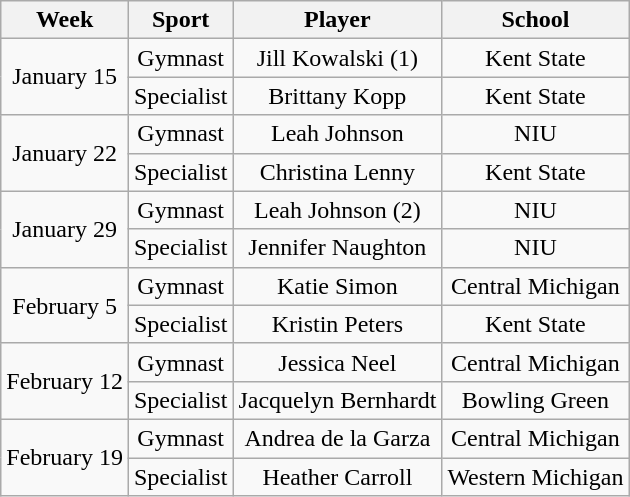<table class="wikitable" style="text-align:center;">
<tr>
<th>Week</th>
<th>Sport</th>
<th>Player</th>
<th>School</th>
</tr>
<tr>
<td rowspan=2>January 15</td>
<td>Gymnast</td>
<td>Jill Kowalski (1)</td>
<td>Kent State</td>
</tr>
<tr>
<td>Specialist</td>
<td>Brittany Kopp</td>
<td>Kent State</td>
</tr>
<tr>
<td rowspan=2>January 22</td>
<td>Gymnast</td>
<td>Leah Johnson</td>
<td>NIU</td>
</tr>
<tr>
<td>Specialist</td>
<td>Christina Lenny</td>
<td>Kent State</td>
</tr>
<tr>
<td rowspan=2>January 29</td>
<td>Gymnast</td>
<td>Leah Johnson (2)</td>
<td>NIU</td>
</tr>
<tr>
<td>Specialist</td>
<td>Jennifer Naughton</td>
<td>NIU</td>
</tr>
<tr>
<td rowspan=2>February 5</td>
<td>Gymnast</td>
<td>Katie Simon</td>
<td>Central Michigan</td>
</tr>
<tr>
<td>Specialist</td>
<td>Kristin Peters</td>
<td>Kent State</td>
</tr>
<tr>
<td rowspan=2>February 12</td>
<td>Gymnast</td>
<td>Jessica Neel</td>
<td>Central Michigan</td>
</tr>
<tr>
<td>Specialist</td>
<td>Jacquelyn Bernhardt</td>
<td>Bowling Green</td>
</tr>
<tr>
<td rowspan=2>February 19</td>
<td>Gymnast</td>
<td>Andrea de la Garza</td>
<td>Central Michigan</td>
</tr>
<tr>
<td>Specialist</td>
<td>Heather Carroll</td>
<td>Western Michigan</td>
</tr>
</table>
